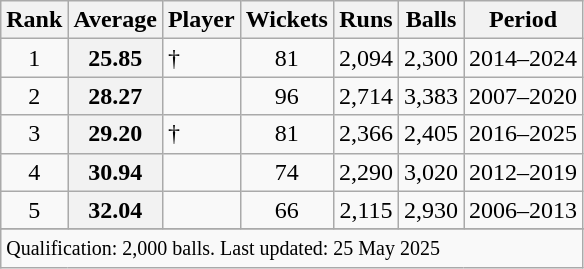<table class="wikitable plainrowheaders sortable">
<tr>
<th scope=col>Rank</th>
<th scope=col>Average</th>
<th scope=col>Player</th>
<th scope=col>Wickets</th>
<th scope=col>Runs</th>
<th scope=col>Balls</th>
<th scope=col>Period</th>
</tr>
<tr>
<td align="center">1</td>
<th scope="row" style="text-align:center;">25.85</th>
<td>†</td>
<td align="center">81</td>
<td align="center">2,094</td>
<td align="center">2,300</td>
<td>2014–2024</td>
</tr>
<tr>
<td align="center">2</td>
<th scope="row" style="text-align:center;">28.27</th>
<td></td>
<td align="center">96</td>
<td align="center">2,714</td>
<td align="center">3,383</td>
<td>2007–2020</td>
</tr>
<tr>
<td align="center">3</td>
<th scope="row" style="text-align:center;">29.20</th>
<td>†</td>
<td align="center">81</td>
<td align="center">2,366</td>
<td align="center">2,405</td>
<td>2016–2025</td>
</tr>
<tr>
<td align="center">4</td>
<th scope="row" style="text-align:center;">30.94</th>
<td></td>
<td align="center">74</td>
<td align="center">2,290</td>
<td align="center">3,020</td>
<td>2012–2019</td>
</tr>
<tr>
<td align="center">5</td>
<th scope="row" style="text-align:center;">32.04</th>
<td></td>
<td align="center">66</td>
<td align="center">2,115</td>
<td align="center">2,930</td>
<td>2006–2013</td>
</tr>
<tr>
</tr>
<tr class=sortbottom>
<td colspan=7><small>Qualification: 2,000 balls. Last updated: 25 May 2025</small></td>
</tr>
</table>
